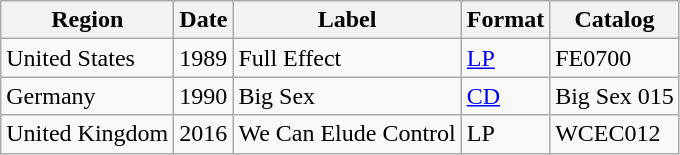<table class="wikitable">
<tr>
<th>Region</th>
<th>Date</th>
<th>Label</th>
<th>Format</th>
<th>Catalog</th>
</tr>
<tr>
<td rowspan="2">United States</td>
<td>1989</td>
<td rowspan="2">Full Effect</td>
<td rowspan="2"><a href='#'>LP</a></td>
<td rowspan="2">FE0700</td>
</tr>
<tr>
<td rowspan="2">1990</td>
</tr>
<tr>
<td>Germany</td>
<td>Big Sex</td>
<td><a href='#'>CD</a></td>
<td>Big Sex 015</td>
</tr>
<tr>
<td>United Kingdom</td>
<td>2016</td>
<td>We Can Elude Control</td>
<td>LP</td>
<td>WCEC012</td>
</tr>
</table>
